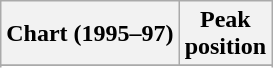<table class="wikitable sortable plainrowheaders">
<tr>
<th scope="col">Chart (1995–97)</th>
<th scope="col">Peak<br>position</th>
</tr>
<tr>
</tr>
<tr>
</tr>
</table>
